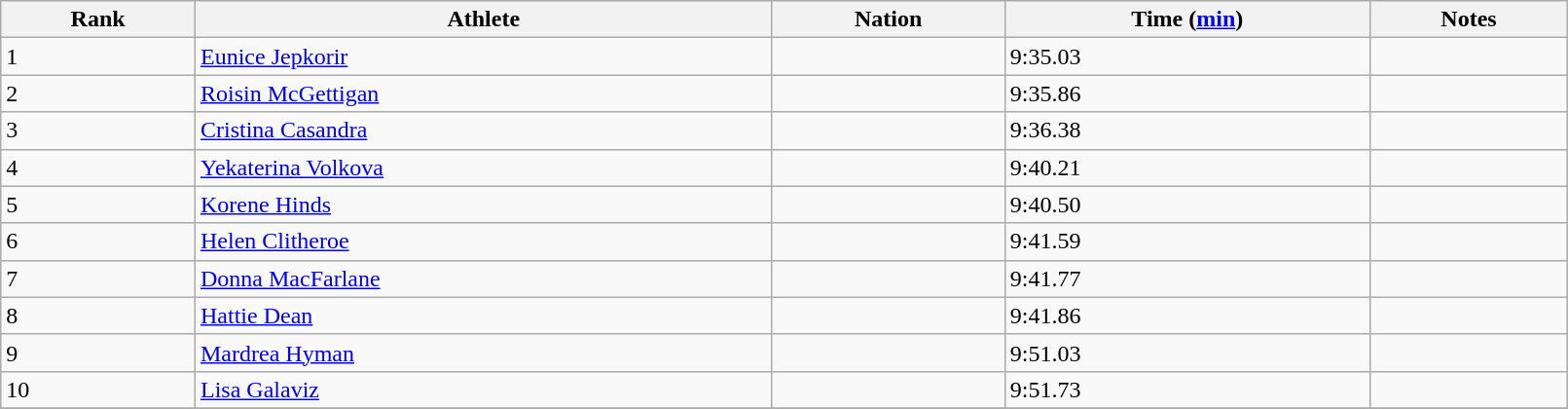<table class="wikitable" style="text=align:center;" width=85%>
<tr>
<th>Rank</th>
<th>Athlete</th>
<th>Nation</th>
<th>Time (<a href='#'>min</a>)</th>
<th>Notes</th>
</tr>
<tr>
<td>1</td>
<td><a href='#'>Eunice Jepkorir</a></td>
<td></td>
<td>9:35.03</td>
<td></td>
</tr>
<tr>
<td>2</td>
<td><a href='#'>Roisin McGettigan</a></td>
<td></td>
<td>9:35.86</td>
<td></td>
</tr>
<tr>
<td>3</td>
<td><a href='#'>Cristina Casandra</a></td>
<td></td>
<td>9:36.38</td>
<td></td>
</tr>
<tr>
<td>4</td>
<td><a href='#'>Yekaterina Volkova</a></td>
<td></td>
<td>9:40.21</td>
<td></td>
</tr>
<tr>
<td>5</td>
<td><a href='#'>Korene Hinds</a></td>
<td></td>
<td>9:40.50</td>
<td></td>
</tr>
<tr>
<td>6</td>
<td><a href='#'>Helen Clitheroe</a></td>
<td></td>
<td>9:41.59</td>
<td></td>
</tr>
<tr>
<td>7</td>
<td><a href='#'>Donna MacFarlane</a></td>
<td></td>
<td>9:41.77</td>
<td></td>
</tr>
<tr>
<td>8</td>
<td><a href='#'>Hattie Dean</a></td>
<td></td>
<td>9:41.86</td>
<td></td>
</tr>
<tr>
<td>9</td>
<td><a href='#'>Mardrea Hyman</a></td>
<td></td>
<td>9:51.03</td>
<td></td>
</tr>
<tr>
<td>10</td>
<td><a href='#'>Lisa Galaviz</a></td>
<td></td>
<td>9:51.73</td>
<td></td>
</tr>
<tr>
</tr>
</table>
